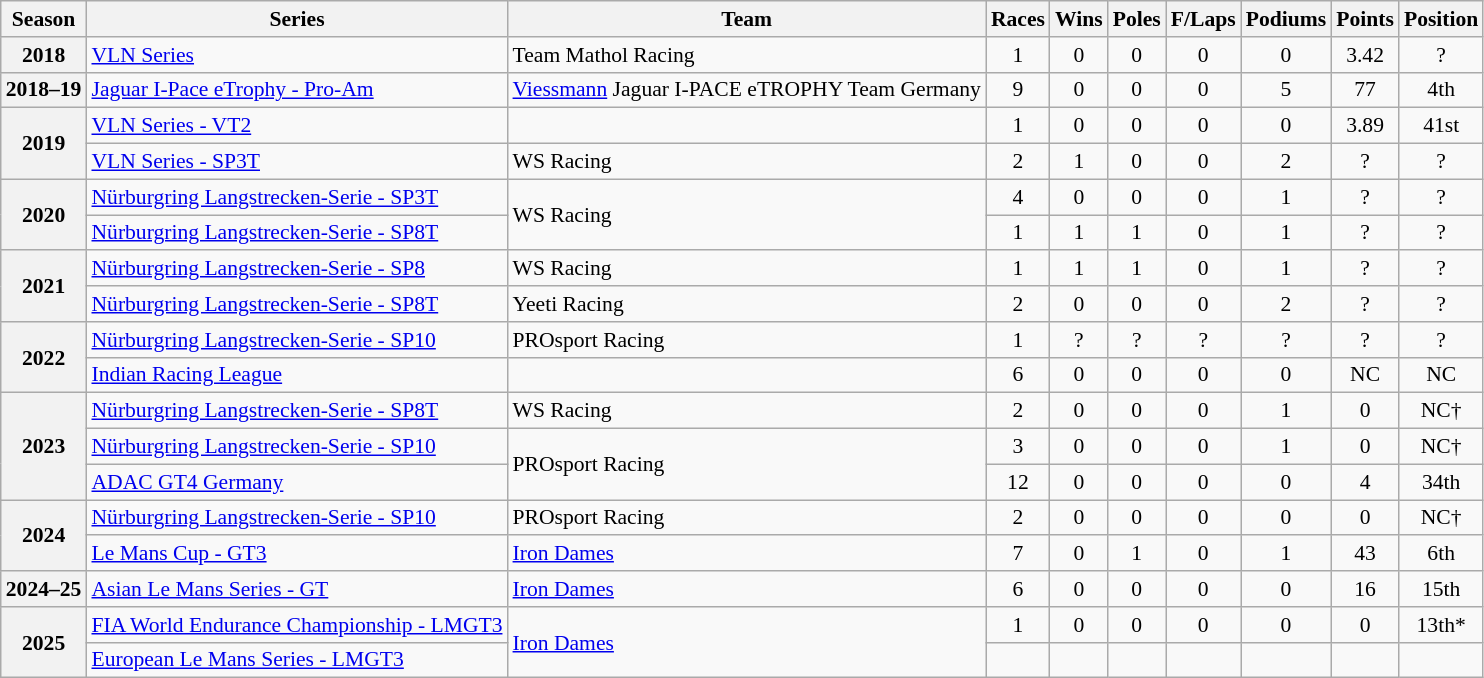<table class="wikitable" style="font-size: 90%; text-align:center">
<tr>
<th>Season</th>
<th>Series</th>
<th>Team</th>
<th>Races</th>
<th>Wins</th>
<th>Poles</th>
<th>F/Laps</th>
<th>Podiums</th>
<th>Points</th>
<th>Position</th>
</tr>
<tr>
<th>2018</th>
<td align=left><a href='#'>VLN Series</a></td>
<td align=left>Team Mathol Racing</td>
<td>1</td>
<td>0</td>
<td>0</td>
<td>0</td>
<td>0</td>
<td>3.42</td>
<td>?</td>
</tr>
<tr>
<th>2018–19</th>
<td align=left><a href='#'>Jaguar I-Pace eTrophy - Pro-Am</a></td>
<td align=left><a href='#'>Viessmann</a> Jaguar I-PACE eTROPHY Team Germany</td>
<td>9</td>
<td>0</td>
<td>0</td>
<td>0</td>
<td>5</td>
<td>77</td>
<td>4th</td>
</tr>
<tr>
<th rowspan="2">2019</th>
<td align="left"><a href='#'>VLN Series - VT2</a></td>
<td align="left"></td>
<td>1</td>
<td>0</td>
<td>0</td>
<td>0</td>
<td>0</td>
<td>3.89</td>
<td>41st</td>
</tr>
<tr>
<td align="left"><a href='#'>VLN Series - SP3T</a></td>
<td align="left">WS Racing</td>
<td>2</td>
<td>1</td>
<td>0</td>
<td>0</td>
<td>2</td>
<td>?</td>
<td>?</td>
</tr>
<tr>
<th rowspan=2>2020</th>
<td align=left><a href='#'>Nürburgring Langstrecken-Serie - SP3T</a></td>
<td rowspan=2 align=left>WS Racing</td>
<td>4</td>
<td>0</td>
<td>0</td>
<td>0</td>
<td>1</td>
<td>?</td>
<td>?</td>
</tr>
<tr>
<td align=left><a href='#'>Nürburgring Langstrecken-Serie - SP8T</a></td>
<td>1</td>
<td>1</td>
<td>1</td>
<td>0</td>
<td>1</td>
<td>?</td>
<td>?</td>
</tr>
<tr>
<th rowspan=2>2021</th>
<td align=left><a href='#'>Nürburgring Langstrecken-Serie - SP8</a></td>
<td align=left>WS Racing</td>
<td>1</td>
<td>1</td>
<td>1</td>
<td>0</td>
<td>1</td>
<td>?</td>
<td>?</td>
</tr>
<tr>
<td align=left><a href='#'>Nürburgring Langstrecken-Serie - SP8T</a></td>
<td align=left>Yeeti Racing</td>
<td>2</td>
<td>0</td>
<td>0</td>
<td>0</td>
<td>2</td>
<td>?</td>
<td>?</td>
</tr>
<tr>
<th rowspan=2>2022</th>
<td align=left><a href='#'>Nürburgring Langstrecken-Serie - SP10</a></td>
<td align=left>PROsport Racing</td>
<td>1</td>
<td>?</td>
<td>?</td>
<td>?</td>
<td>?</td>
<td>?</td>
<td>?</td>
</tr>
<tr>
<td align=left><a href='#'>Indian Racing League</a></td>
<td align=left></td>
<td>6</td>
<td>0</td>
<td>0</td>
<td>0</td>
<td>0</td>
<td>NC</td>
<td>NC</td>
</tr>
<tr>
<th rowspan="3">2023</th>
<td align=left><a href='#'>Nürburgring Langstrecken-Serie - SP8T</a></td>
<td align=left>WS Racing</td>
<td>2</td>
<td>0</td>
<td>0</td>
<td>0</td>
<td>1</td>
<td>0</td>
<td>NC†</td>
</tr>
<tr>
<td align="left"><a href='#'>Nürburgring Langstrecken-Serie - SP10</a></td>
<td rowspan="2" align="left">PROsport Racing</td>
<td>3</td>
<td>0</td>
<td>0</td>
<td>0</td>
<td>1</td>
<td>0</td>
<td>NC†</td>
</tr>
<tr>
<td align="left"><a href='#'>ADAC GT4 Germany</a></td>
<td>12</td>
<td>0</td>
<td>0</td>
<td>0</td>
<td>0</td>
<td>4</td>
<td>34th</td>
</tr>
<tr>
<th rowspan="2">2024</th>
<td align=left><a href='#'>Nürburgring Langstrecken-Serie - SP10</a></td>
<td align=left>PROsport Racing</td>
<td>2</td>
<td>0</td>
<td>0</td>
<td>0</td>
<td>0</td>
<td>0</td>
<td>NC†</td>
</tr>
<tr>
<td align=left><a href='#'>Le Mans Cup - GT3</a></td>
<td align="left"><a href='#'>Iron Dames</a></td>
<td>7</td>
<td>0</td>
<td>1</td>
<td>0</td>
<td>1</td>
<td>43</td>
<td>6th</td>
</tr>
<tr>
<th>2024–25</th>
<td align=left><a href='#'>Asian Le Mans Series - GT</a></td>
<td align=left><a href='#'>Iron Dames</a></td>
<td>6</td>
<td>0</td>
<td>0</td>
<td>0</td>
<td>0</td>
<td>16</td>
<td>15th</td>
</tr>
<tr>
<th rowspan="2">2025</th>
<td align=left><a href='#'>FIA World Endurance Championship - LMGT3</a></td>
<td rowspan="2" align="left"><a href='#'>Iron Dames</a></td>
<td>1</td>
<td>0</td>
<td>0</td>
<td>0</td>
<td>0</td>
<td>0</td>
<td>13th*</td>
</tr>
<tr>
<td align=left><a href='#'>European Le Mans Series - LMGT3</a></td>
<td></td>
<td></td>
<td></td>
<td></td>
<td></td>
<td></td>
<td></td>
</tr>
</table>
